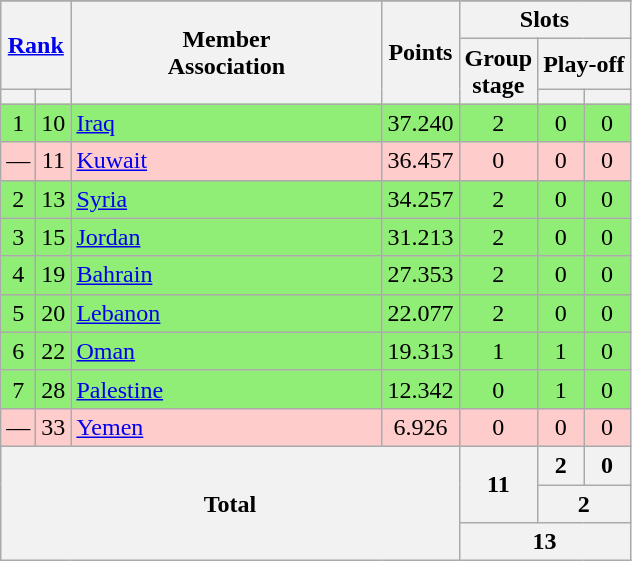<table class="wikitable" style="text-align:center">
<tr>
</tr>
<tr>
<th colspan=2 rowspan=2><a href='#'>Rank</a></th>
<th rowspan=3 width=200>Member<br>Association</th>
<th rowspan=3>Points</th>
<th colspan=4>Slots</th>
</tr>
<tr>
<th rowspan=2>Group<br>stage</th>
<th colspan=2>Play-off</th>
</tr>
<tr>
<th></th>
<th></th>
<th></th>
<th></th>
</tr>
<tr bgcolor=#90ee77>
<td>1</td>
<td>10</td>
<td align=left> <a href='#'>Iraq</a></td>
<td>37.240</td>
<td>2</td>
<td>0</td>
<td>0</td>
</tr>
<tr bgcolor=#ffcccc>
<td>—</td>
<td>11</td>
<td align=left> <a href='#'>Kuwait</a></td>
<td>36.457</td>
<td>0</td>
<td>0</td>
<td>0</td>
</tr>
<tr bgcolor=#90ee77>
<td>2</td>
<td>13</td>
<td align=left> <a href='#'>Syria</a></td>
<td>34.257</td>
<td>2</td>
<td>0</td>
<td>0</td>
</tr>
<tr bgcolor=#90ee77>
<td>3</td>
<td>15</td>
<td align=left> <a href='#'>Jordan</a></td>
<td>31.213</td>
<td>2</td>
<td>0</td>
<td>0</td>
</tr>
<tr bgcolor=#90ee77>
<td>4</td>
<td>19</td>
<td align=left> <a href='#'>Bahrain</a></td>
<td>27.353</td>
<td>2</td>
<td>0</td>
<td>0</td>
</tr>
<tr bgcolor=#90ee77>
<td>5</td>
<td>20</td>
<td align=left> <a href='#'>Lebanon</a></td>
<td>22.077</td>
<td>2</td>
<td>0</td>
<td>0</td>
</tr>
<tr bgcolor=#90ee77>
<td>6</td>
<td>22</td>
<td align=left> <a href='#'>Oman</a></td>
<td>19.313</td>
<td>1</td>
<td>1</td>
<td>0</td>
</tr>
<tr bgcolor=#90ee77>
<td>7</td>
<td>28</td>
<td align=left> <a href='#'>Palestine</a></td>
<td>12.342</td>
<td>0</td>
<td>1</td>
<td>0</td>
</tr>
<tr bgcolor=#ffcccc>
<td>—</td>
<td>33</td>
<td align=left> <a href='#'>Yemen</a></td>
<td>6.926</td>
<td>0</td>
<td>0</td>
<td>0</td>
</tr>
<tr>
<th colspan=4 rowspan=3>Total</th>
<th rowspan=2>11</th>
<th>2</th>
<th>0</th>
</tr>
<tr>
<th colspan=2>2</th>
</tr>
<tr>
<th colspan=3>13</th>
</tr>
</table>
